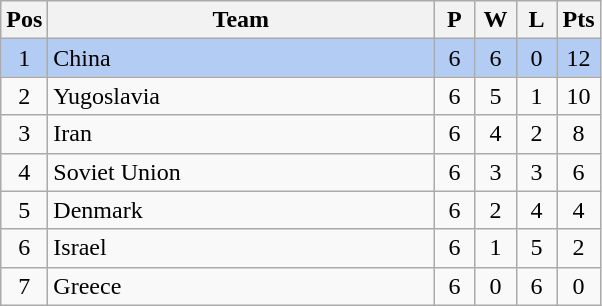<table class="wikitable" style="font-size: 100%">
<tr>
<th width=15>Pos</th>
<th width=250>Team</th>
<th width=20>P</th>
<th width=20>W</th>
<th width=20>L</th>
<th width=20>Pts</th>
</tr>
<tr align=center style="background: #b2ccf4;">
<td>1</td>
<td align="left"> China</td>
<td>6</td>
<td>6</td>
<td>0</td>
<td>12</td>
</tr>
<tr align=center>
<td>2</td>
<td align="left"> Yugoslavia</td>
<td>6</td>
<td>5</td>
<td>1</td>
<td>10</td>
</tr>
<tr align=center>
<td>3</td>
<td align="left"> Iran</td>
<td>6</td>
<td>4</td>
<td>2</td>
<td>8</td>
</tr>
<tr align=center>
<td>4</td>
<td align="left"> Soviet Union</td>
<td>6</td>
<td>3</td>
<td>3</td>
<td>6</td>
</tr>
<tr align=center>
<td>5</td>
<td align="left"> Denmark</td>
<td>6</td>
<td>2</td>
<td>4</td>
<td>4</td>
</tr>
<tr align=center>
<td>6</td>
<td align="left"> Israel</td>
<td>6</td>
<td>1</td>
<td>5</td>
<td>2</td>
</tr>
<tr align=center>
<td>7</td>
<td align="left"> Greece</td>
<td>6</td>
<td>0</td>
<td>6</td>
<td>0</td>
</tr>
</table>
